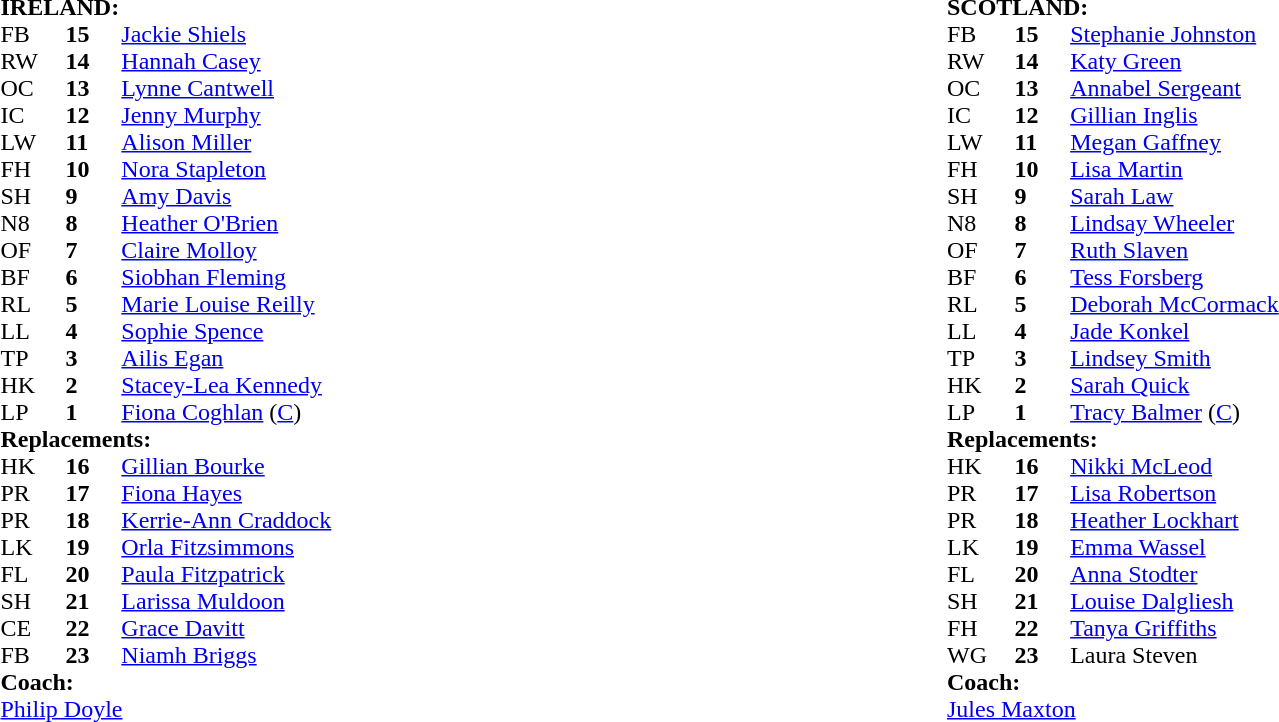<table style="width:100%">
<tr>
<td width="50%"><br><table cellspacing="0" cellpadding="0">
<tr>
<td colspan="4"><strong>IRELAND:</strong></td>
</tr>
<tr>
<th width="3%"></th>
<th width="3%"></th>
<th width="22%"></th>
<th width="22%"></th>
</tr>
<tr>
<td>FB</td>
<td><strong>15</strong></td>
<td><a href='#'>Jackie Shiels</a></td>
<td></td>
</tr>
<tr>
<td>RW</td>
<td><strong>14</strong></td>
<td><a href='#'>Hannah Casey</a></td>
</tr>
<tr>
<td>OC</td>
<td><strong>13</strong></td>
<td><a href='#'>Lynne Cantwell</a></td>
</tr>
<tr>
<td>IC</td>
<td><strong>12</strong></td>
<td><a href='#'>Jenny Murphy</a></td>
<td></td>
</tr>
<tr>
<td>LW</td>
<td><strong>11</strong></td>
<td><a href='#'>Alison Miller</a></td>
</tr>
<tr>
<td>FH</td>
<td><strong>10</strong></td>
<td><a href='#'>Nora Stapleton</a></td>
</tr>
<tr>
<td>SH</td>
<td><strong>9</strong></td>
<td><a href='#'>Amy Davis</a></td>
<td></td>
</tr>
<tr>
<td>N8</td>
<td><strong>8</strong></td>
<td><a href='#'>Heather O'Brien</a></td>
</tr>
<tr>
<td>OF</td>
<td><strong>7</strong></td>
<td><a href='#'>Claire Molloy</a></td>
</tr>
<tr>
<td>BF</td>
<td><strong>6</strong></td>
<td><a href='#'>Siobhan Fleming</a></td>
<td></td>
</tr>
<tr>
<td>RL</td>
<td><strong>5</strong></td>
<td><a href='#'>Marie Louise Reilly</a></td>
<td></td>
</tr>
<tr>
<td>LL</td>
<td><strong>4</strong></td>
<td><a href='#'>Sophie Spence</a></td>
</tr>
<tr>
<td>TP</td>
<td><strong>3</strong></td>
<td><a href='#'>Ailis Egan</a></td>
<td></td>
</tr>
<tr>
<td>HK</td>
<td><strong>2</strong></td>
<td><a href='#'>Stacey-Lea Kennedy</a></td>
<td></td>
</tr>
<tr>
<td>LP</td>
<td><strong>1</strong></td>
<td><a href='#'>Fiona Coghlan</a> (<a href='#'>C</a>)</td>
<td></td>
</tr>
<tr>
<td colspan=4><strong>Replacements:</strong></td>
</tr>
<tr>
<td>HK</td>
<td><strong>16</strong></td>
<td><a href='#'>Gillian Bourke</a></td>
<td></td>
</tr>
<tr>
<td>PR</td>
<td><strong>17</strong></td>
<td><a href='#'>Fiona Hayes</a></td>
<td></td>
</tr>
<tr>
<td>PR</td>
<td><strong>18</strong></td>
<td><a href='#'>Kerrie-Ann Craddock</a></td>
<td></td>
</tr>
<tr>
<td>LK</td>
<td><strong>19</strong></td>
<td><a href='#'>Orla Fitzsimmons</a></td>
<td></td>
</tr>
<tr>
<td>FL</td>
<td><strong>20</strong></td>
<td><a href='#'>Paula Fitzpatrick</a></td>
<td></td>
</tr>
<tr>
<td>SH</td>
<td><strong>21</strong></td>
<td><a href='#'>Larissa Muldoon</a></td>
<td></td>
</tr>
<tr>
<td>CE</td>
<td><strong>22</strong></td>
<td><a href='#'>Grace Davitt</a></td>
<td></td>
</tr>
<tr>
<td>FB</td>
<td><strong>23</strong></td>
<td><a href='#'>Niamh Briggs</a></td>
<td></td>
</tr>
<tr>
<td colspan="4"><strong>Coach:</strong></td>
</tr>
<tr>
<td colspan="4"> <a href='#'>Philip Doyle</a></td>
</tr>
<tr>
</tr>
</table>
</td>
<td width="50%"><br><table cellspacing="0" cellpadding="0">
<tr>
<td colspan="4"><strong>SCOTLAND:</strong></td>
</tr>
<tr>
<th width="3%"></th>
<th width="3%"></th>
<th width="22%"></th>
<th width="22%"></th>
</tr>
<tr>
<td>FB</td>
<td><strong>15</strong></td>
<td><a href='#'>Stephanie Johnston</a></td>
</tr>
<tr>
<td>RW</td>
<td><strong>14</strong></td>
<td><a href='#'>Katy Green</a></td>
<td></td>
</tr>
<tr>
<td>OC</td>
<td><strong>13</strong></td>
<td><a href='#'>Annabel Sergeant</a></td>
</tr>
<tr>
<td>IC</td>
<td><strong>12</strong></td>
<td><a href='#'>Gillian Inglis</a></td>
</tr>
<tr>
<td>LW</td>
<td><strong>11</strong></td>
<td><a href='#'>Megan Gaffney</a></td>
</tr>
<tr>
<td>FH</td>
<td><strong>10</strong></td>
<td><a href='#'>Lisa Martin</a></td>
<td></td>
</tr>
<tr>
<td>SH</td>
<td><strong>9</strong></td>
<td><a href='#'>Sarah Law</a></td>
<td></td>
</tr>
<tr>
<td>N8</td>
<td><strong>8</strong></td>
<td><a href='#'>Lindsay Wheeler</a></td>
</tr>
<tr>
<td>OF</td>
<td><strong>7</strong></td>
<td><a href='#'>Ruth Slaven</a></td>
<td></td>
</tr>
<tr>
<td>BF</td>
<td><strong>6</strong></td>
<td><a href='#'>Tess Forsberg</a></td>
</tr>
<tr>
<td>RL</td>
<td><strong>5</strong></td>
<td><a href='#'>Deborah McCormack</a></td>
</tr>
<tr>
<td>LL</td>
<td><strong>4</strong></td>
<td><a href='#'>Jade Konkel</a></td>
<td></td>
</tr>
<tr>
<td>TP</td>
<td><strong>3</strong></td>
<td><a href='#'>Lindsey Smith</a></td>
<td></td>
</tr>
<tr>
<td>HK</td>
<td><strong>2</strong></td>
<td><a href='#'>Sarah Quick</a></td>
<td></td>
</tr>
<tr>
<td>LP</td>
<td><strong>1</strong></td>
<td><a href='#'>Tracy Balmer</a> (<a href='#'>C</a>)</td>
<td></td>
</tr>
<tr>
<td colspan=4><strong>Replacements:</strong></td>
</tr>
<tr>
<td>HK</td>
<td><strong>16</strong></td>
<td><a href='#'>Nikki McLeod</a></td>
<td></td>
</tr>
<tr>
<td>PR</td>
<td><strong>17</strong></td>
<td><a href='#'>Lisa Robertson</a></td>
<td></td>
</tr>
<tr>
<td>PR</td>
<td><strong>18</strong></td>
<td><a href='#'>Heather Lockhart</a></td>
<td></td>
</tr>
<tr>
<td>LK</td>
<td><strong>19</strong></td>
<td><a href='#'>Emma Wassel</a></td>
<td></td>
</tr>
<tr>
<td>FL</td>
<td><strong>20</strong></td>
<td><a href='#'>Anna Stodter</a></td>
<td></td>
</tr>
<tr>
<td>SH</td>
<td><strong>21</strong></td>
<td><a href='#'>Louise Dalgliesh</a></td>
<td></td>
</tr>
<tr>
<td>FH</td>
<td><strong>22</strong></td>
<td><a href='#'>Tanya Griffiths</a></td>
<td></td>
</tr>
<tr>
<td>WG</td>
<td><strong>23</strong></td>
<td>Laura Steven</td>
<td></td>
</tr>
<tr>
<td colspan="4"><strong>Coach:</strong></td>
</tr>
<tr>
<td colspan="4"> <a href='#'>Jules Maxton</a></td>
</tr>
<tr>
</tr>
</table>
</td>
</tr>
</table>
